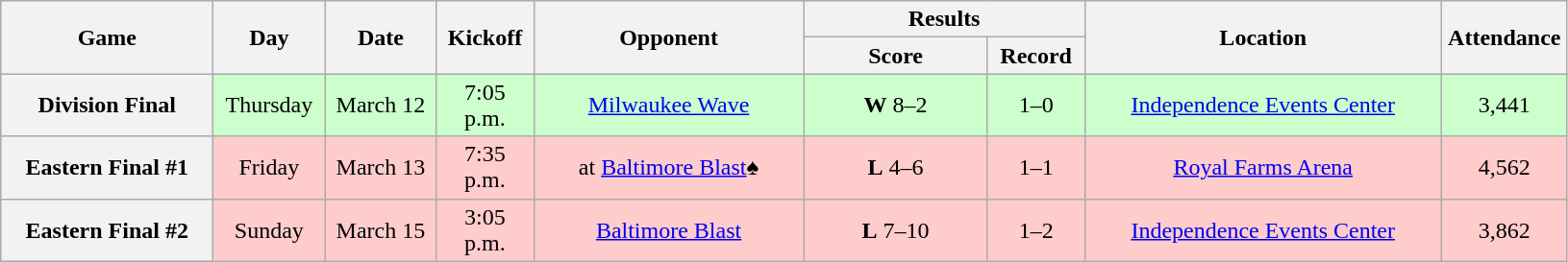<table class="wikitable">
<tr>
<th rowspan="2" width="140">Game</th>
<th rowspan="2" width="70">Day</th>
<th rowspan="2" width="70">Date</th>
<th rowspan="2" width="60">Kickoff</th>
<th rowspan="2" width="180">Opponent</th>
<th colspan="2" width="180">Results</th>
<th rowspan="2" width="240">Location</th>
<th rowspan="2" width="80">Attendance</th>
</tr>
<tr>
<th width="120">Score</th>
<th width="60">Record</th>
</tr>
<tr style="text-align:center; background:#ccffcc;">
<th>Division Final</th>
<td>Thursday</td>
<td>March 12</td>
<td>7:05 p.m.</td>
<td><a href='#'>Milwaukee Wave</a></td>
<td><strong>W</strong> 8–2</td>
<td>1–0</td>
<td><a href='#'>Independence Events Center</a></td>
<td>3,441</td>
</tr>
<tr style="text-align:center; background:#ffcccc;">
<th>Eastern Final #1</th>
<td>Friday</td>
<td>March 13</td>
<td>7:35 p.m.</td>
<td>at <a href='#'>Baltimore Blast</a>♠</td>
<td><strong>L</strong> 4–6</td>
<td>1–1</td>
<td><a href='#'>Royal Farms Arena</a></td>
<td>4,562</td>
</tr>
<tr style="text-align:center; background:#ffcccc;">
<th>Eastern Final #2</th>
<td>Sunday</td>
<td>March 15</td>
<td>3:05 p.m.</td>
<td><a href='#'>Baltimore Blast</a></td>
<td><strong>L</strong> 7–10</td>
<td>1–2</td>
<td><a href='#'>Independence Events Center</a></td>
<td>3,862</td>
</tr>
</table>
